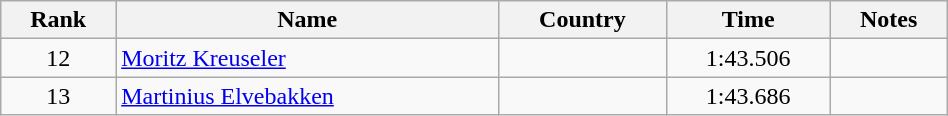<table class="wikitable sortable" style="text-align:center" width=50%>
<tr>
<th>Rank</th>
<th>Name</th>
<th>Country</th>
<th>Time</th>
<th>Notes</th>
</tr>
<tr>
<td>12</td>
<td align=left><a href='#'>Moritz Kreuseler</a></td>
<td align=left></td>
<td>1:43.506</td>
<td></td>
</tr>
<tr>
<td>13</td>
<td align=left><a href='#'>Martinius Elvebakken</a></td>
<td align=left></td>
<td>1:43.686</td>
<td></td>
</tr>
</table>
